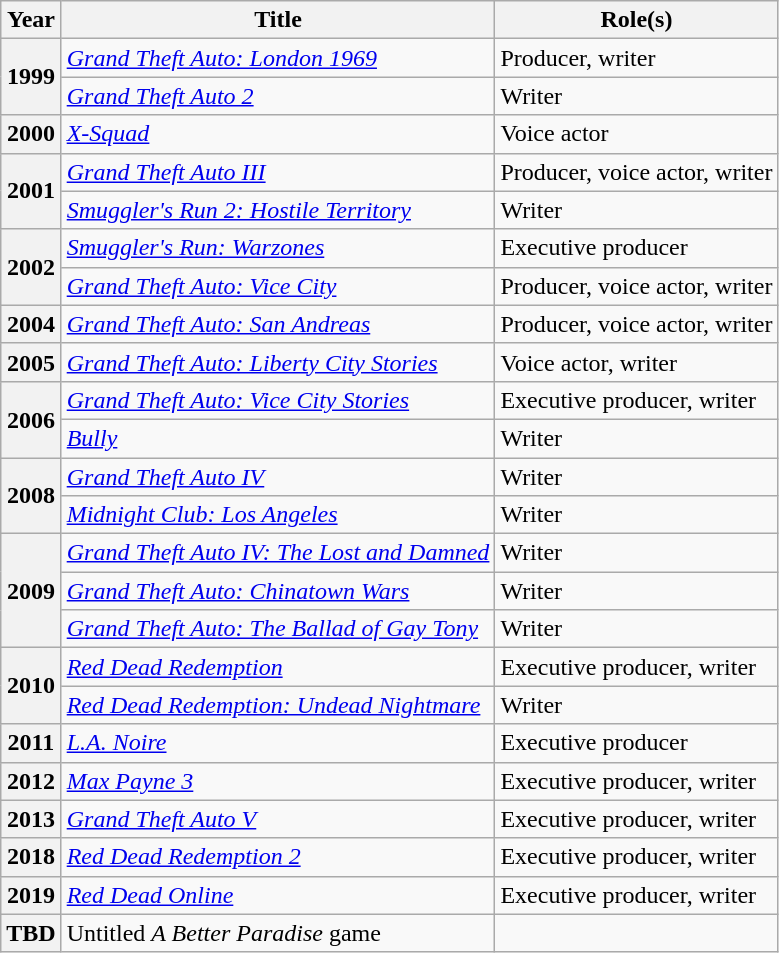<table class="wikitable sortable plainrowheaders">
<tr>
<th scope="col">Year</th>
<th scope="col">Title</th>
<th scope="col">Role(s)</th>
</tr>
<tr>
<th scope="row" rowspan="2">1999</th>
<td><em><a href='#'>Grand Theft Auto: London 1969</a></em></td>
<td>Producer, writer</td>
</tr>
<tr>
<td><em><a href='#'>Grand Theft Auto 2</a></em></td>
<td>Writer</td>
</tr>
<tr>
<th scope="row">2000</th>
<td><em><a href='#'>X-Squad</a></em></td>
<td>Voice actor</td>
</tr>
<tr>
<th scope="row" rowspan="2">2001</th>
<td><em><a href='#'>Grand Theft Auto III</a></em></td>
<td>Producer, voice actor, writer</td>
</tr>
<tr>
<td><em><a href='#'>Smuggler's Run 2: Hostile Territory</a></em></td>
<td>Writer</td>
</tr>
<tr>
<th scope="row" rowspan="2">2002</th>
<td><em><a href='#'>Smuggler's Run: Warzones</a></em></td>
<td>Executive producer</td>
</tr>
<tr>
<td><em><a href='#'>Grand Theft Auto: Vice City</a></em></td>
<td>Producer, voice actor, writer</td>
</tr>
<tr>
<th scope="row">2004</th>
<td><em><a href='#'>Grand Theft Auto: San Andreas</a></em></td>
<td>Producer, voice actor, writer</td>
</tr>
<tr>
<th scope="row">2005</th>
<td><em><a href='#'>Grand Theft Auto: Liberty City Stories</a></em></td>
<td>Voice actor, writer</td>
</tr>
<tr>
<th scope="row" rowspan="2">2006</th>
<td><em><a href='#'>Grand Theft Auto: Vice City Stories</a></em></td>
<td>Executive producer, writer</td>
</tr>
<tr>
<td><em><a href='#'>Bully</a></em></td>
<td>Writer</td>
</tr>
<tr>
<th scope="row" rowspan="2">2008</th>
<td><em><a href='#'>Grand Theft Auto IV</a></em></td>
<td>Writer</td>
</tr>
<tr>
<td><em><a href='#'>Midnight Club: Los Angeles</a></em></td>
<td>Writer</td>
</tr>
<tr>
<th scope="row" rowspan="3">2009</th>
<td><em><a href='#'>Grand Theft Auto IV: The Lost and Damned</a></em></td>
<td>Writer</td>
</tr>
<tr>
<td><em><a href='#'>Grand Theft Auto: Chinatown Wars</a></em></td>
<td>Writer</td>
</tr>
<tr>
<td><em><a href='#'>Grand Theft Auto: The Ballad of Gay Tony</a></em></td>
<td>Writer</td>
</tr>
<tr>
<th scope="row" rowspan="2">2010</th>
<td><em><a href='#'>Red Dead Redemption</a></em></td>
<td>Executive producer, writer</td>
</tr>
<tr>
<td><em><a href='#'>Red Dead Redemption: Undead Nightmare</a></em></td>
<td>Writer</td>
</tr>
<tr>
<th scope="row">2011</th>
<td><em><a href='#'>L.A. Noire</a></em></td>
<td>Executive producer</td>
</tr>
<tr>
<th scope="row">2012</th>
<td><em><a href='#'>Max Payne 3</a></em></td>
<td>Executive producer, writer</td>
</tr>
<tr>
<th scope="row">2013</th>
<td><em><a href='#'>Grand Theft Auto V</a></em></td>
<td>Executive producer, writer</td>
</tr>
<tr>
<th scope="row">2018</th>
<td><em><a href='#'>Red Dead Redemption 2</a></em></td>
<td>Executive producer, writer</td>
</tr>
<tr>
<th scope="row">2019</th>
<td><em><a href='#'>Red Dead Online</a></em></td>
<td>Executive producer, writer</td>
</tr>
<tr>
<th scope="row">TBD</th>
<td>Untitled <em>A Better Paradise</em> game</td>
<td></td>
</tr>
</table>
